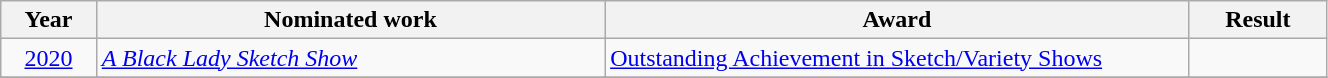<table class="wikitable" style="width:70%;">
<tr>
<th style="width:3%;">Year</th>
<th style="width:20%;">Nominated work</th>
<th style="width:23%;">Award</th>
<th style="width:5%;">Result</th>
</tr>
<tr>
<td align="center"><a href='#'>2020</a></td>
<td><em><a href='#'>A Black Lady Sketch Show</a></em></td>
<td><a href='#'>Outstanding Achievement in Sketch/Variety Shows</a></td>
<td></td>
</tr>
<tr>
</tr>
</table>
